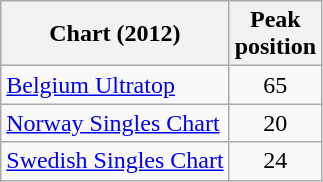<table class="wikitable sortable">
<tr>
<th>Chart (2012)</th>
<th>Peak<br>position</th>
</tr>
<tr>
<td><a href='#'>Belgium Ultratop</a></td>
<td style="text-align:center;">65</td>
</tr>
<tr>
<td><a href='#'>Norway Singles Chart</a></td>
<td style="text-align:center;">20</td>
</tr>
<tr>
<td><a href='#'>Swedish Singles Chart</a></td>
<td style="text-align:center;">24</td>
</tr>
</table>
